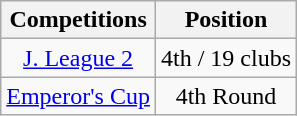<table class="wikitable" style="text-align:center;">
<tr>
<th>Competitions</th>
<th>Position</th>
</tr>
<tr>
<td><a href='#'>J. League 2</a></td>
<td>4th / 19 clubs</td>
</tr>
<tr>
<td><a href='#'>Emperor's Cup</a></td>
<td>4th Round</td>
</tr>
</table>
